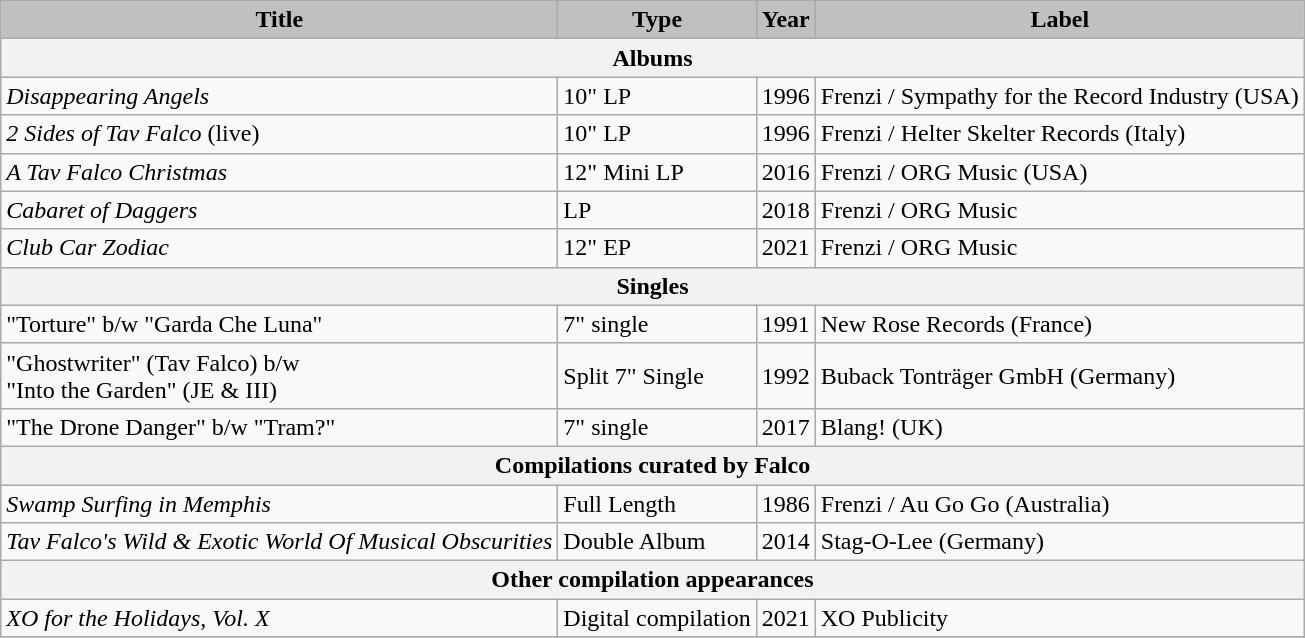<table class="wikitable">
<tr>
<th style="background: silver">Title</th>
<th style="background: silver">Type</th>
<th style="background: silver">Year</th>
<th style="background: silver">Label</th>
</tr>
<tr>
<th colspan="4">Albums</th>
</tr>
<tr>
<td><em>Disappearing Angels</em></td>
<td>10" LP</td>
<td>1996</td>
<td>Frenzi / Sympathy for the Record Industry (USA)</td>
</tr>
<tr>
<td><em>2 Sides of Tav Falco</em> <span>(live)</span></td>
<td>10" LP</td>
<td>1996</td>
<td>Frenzi / Helter Skelter Records (Italy)</td>
</tr>
<tr>
<td><em>A Tav Falco Christmas</em></td>
<td>12" Mini LP</td>
<td>2016</td>
<td>Frenzi / ORG Music (USA)</td>
</tr>
<tr>
<td><em>Cabaret of Daggers</em></td>
<td>LP</td>
<td>2018</td>
<td>Frenzi / ORG Music</td>
</tr>
<tr>
<td><em>Club Car Zodiac</em></td>
<td>12" EP</td>
<td>2021</td>
<td>Frenzi / ORG Music</td>
</tr>
<tr>
<th colspan="4">Singles</th>
</tr>
<tr>
<td>"Torture" <span>b/w</span> "Garda Che Luna"</td>
<td>7" single</td>
<td>1991</td>
<td>New Rose Records (France)</td>
</tr>
<tr>
<td>"Ghostwriter" <span>(Tav Falco) b/w</span><br><span>"Into the Garden"</span><span> (JE & III)</span></td>
<td>Split 7" Single</td>
<td>1992</td>
<td>Buback Tonträger GmbH (Germany)</td>
</tr>
<tr>
<td>"The Drone Danger" <span>b/w</span> "Tram?"</td>
<td>7" single</td>
<td>2017</td>
<td>Blang! (UK)</td>
</tr>
<tr>
<th colspan="4">Compilations curated by Falco</th>
</tr>
<tr>
<td><em>Swamp Surfing in Memphis</em></td>
<td>Full Length</td>
<td>1986</td>
<td>Frenzi / Au Go Go (Australia)</td>
</tr>
<tr>
<td><em>Tav Falco's Wild & Exotic World Of Musical Obscurities</em></td>
<td>Double Album</td>
<td>2014</td>
<td>Stag-O-Lee (Germany)</td>
</tr>
<tr>
<th colspan="4">Other compilation appearances</th>
</tr>
<tr>
<td><em>XO for the Holidays, Vol. X</em></td>
<td>Digital compilation</td>
<td>2021</td>
<td>XO Publicity</td>
</tr>
<tr>
</tr>
</table>
